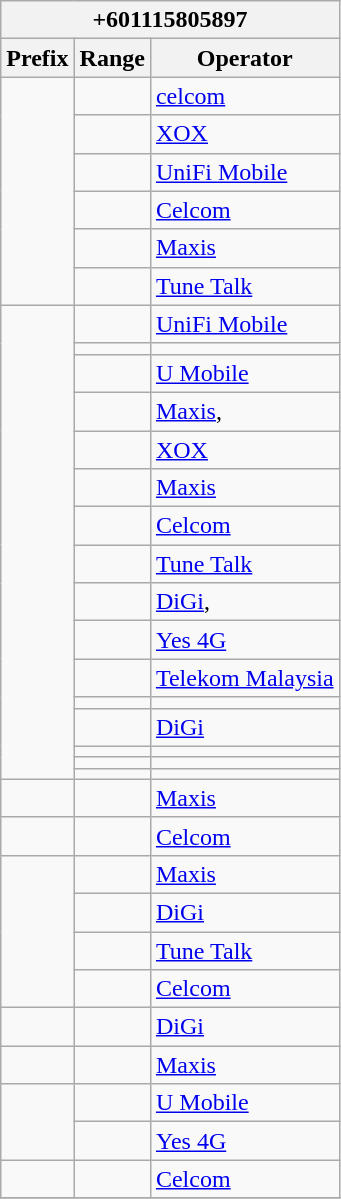<table class="wikitable">
<tr>
<th colspan="3">+601115805897</th>
</tr>
<tr>
<th>Prefix</th>
<th>Range</th>
<th>Operator</th>
</tr>
<tr>
<td rowspan="6"></td>
<td></td>
<td><a href='#'>celcom</a></td>
</tr>
<tr>
<td></td>
<td><a href='#'>XOX</a></td>
</tr>
<tr>
<td></td>
<td><a href='#'>UniFi Mobile</a></td>
</tr>
<tr>
<td></td>
<td><a href='#'>Celcom</a></td>
</tr>
<tr>
<td></td>
<td><a href='#'>Maxis</a></td>
</tr>
<tr>
<td></td>
<td><a href='#'>Tune Talk</a></td>
</tr>
<tr>
<td rowspan="16"></td>
<td></td>
<td><a href='#'>UniFi Mobile</a></td>
</tr>
<tr>
<td></td>
<td></td>
</tr>
<tr>
<td></td>
<td><a href='#'>U Mobile</a></td>
</tr>
<tr>
<td></td>
<td><a href='#'>Maxis</a>, </td>
</tr>
<tr>
<td></td>
<td><a href='#'>XOX</a></td>
</tr>
<tr>
<td></td>
<td><a href='#'>Maxis</a></td>
</tr>
<tr>
<td></td>
<td><a href='#'>Celcom</a></td>
</tr>
<tr>
<td></td>
<td><a href='#'>Tune Talk</a></td>
</tr>
<tr>
<td></td>
<td><a href='#'>DiGi</a>, </td>
</tr>
<tr>
<td></td>
<td><a href='#'>Yes 4G</a></td>
</tr>
<tr>
<td></td>
<td><a href='#'>Telekom Malaysia</a></td>
</tr>
<tr>
<td></td>
<td></td>
</tr>
<tr>
<td></td>
<td><a href='#'>DiGi</a></td>
</tr>
<tr>
<td></td>
<td></td>
</tr>
<tr>
<td></td>
<td></td>
</tr>
<tr>
<td></td>
<td></td>
</tr>
<tr>
<td></td>
<td></td>
<td><a href='#'>Maxis</a></td>
</tr>
<tr>
<td></td>
<td></td>
<td><a href='#'>Celcom</a></td>
</tr>
<tr>
<td rowspan="4"></td>
<td></td>
<td><a href='#'>Maxis</a></td>
</tr>
<tr>
<td></td>
<td><a href='#'>DiGi</a></td>
</tr>
<tr>
<td></td>
<td><a href='#'>Tune Talk</a></td>
</tr>
<tr>
<td></td>
<td><a href='#'>Celcom</a></td>
</tr>
<tr>
<td></td>
<td></td>
<td><a href='#'>DiGi</a></td>
</tr>
<tr>
<td></td>
<td></td>
<td><a href='#'>Maxis</a></td>
</tr>
<tr>
<td rowspan="2"></td>
<td></td>
<td><a href='#'>U Mobile</a></td>
</tr>
<tr>
<td></td>
<td><a href='#'>Yes 4G</a></td>
</tr>
<tr>
<td></td>
<td></td>
<td><a href='#'>Celcom</a></td>
</tr>
<tr>
</tr>
</table>
